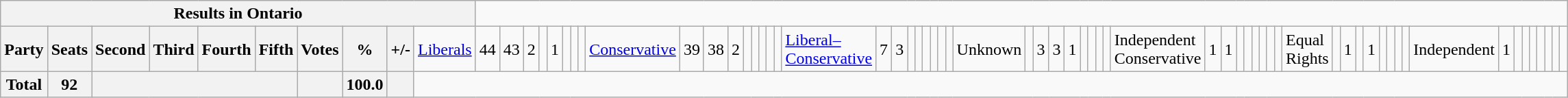<table class="wikitable">
<tr>
<th colspan=11>Results in Ontario</th>
</tr>
<tr>
<th colspan=2>Party</th>
<th>Seats</th>
<th>Second</th>
<th>Third</th>
<th>Fourth</th>
<th>Fifth</th>
<th>Votes</th>
<th>%</th>
<th>+/-<br></th>
<td><a href='#'>Liberals</a></td>
<td align="right">44</td>
<td align="right">43</td>
<td align="right">2</td>
<td align="right"></td>
<td align="right">1</td>
<td align="right"></td>
<td align="right"></td>
<td align="right"><br></td>
<td><a href='#'>Conservative</a></td>
<td align="right">39</td>
<td align="right">38</td>
<td align="right">2</td>
<td align="right"></td>
<td align="right"></td>
<td align="right"></td>
<td align="right"></td>
<td align="right"><br></td>
<td><a href='#'>Liberal–Conservative</a></td>
<td align="right">7</td>
<td align="right">3</td>
<td align="right"></td>
<td align="right"></td>
<td align="right"></td>
<td align="right"></td>
<td align="right"></td>
<td align="right"><br></td>
<td>Unknown</td>
<td align="right"></td>
<td align="right">3</td>
<td align="right">3</td>
<td align="right">1</td>
<td align="right"></td>
<td align="right"></td>
<td align="right"></td>
<td align="right"><br></td>
<td>Independent Conservative</td>
<td align="right">1</td>
<td align="right">1</td>
<td align="right"></td>
<td align="right"></td>
<td align="right"></td>
<td align="right"></td>
<td align="right"></td>
<td align="right"><br></td>
<td>Equal Rights</td>
<td align="right"></td>
<td align="right">1</td>
<td align="right"></td>
<td align="right">1</td>
<td align="right"></td>
<td align="right"></td>
<td align="right"></td>
<td align="right"><br></td>
<td>Independent</td>
<td align="right">1</td>
<td align="right"></td>
<td align="right"></td>
<td align="right"></td>
<td align="right"></td>
<td align="right"></td>
<td align="right"></td>
<td align="right"></td>
</tr>
<tr>
<th colspan="2">Total</th>
<th>92</th>
<th colspan="4"></th>
<th></th>
<th>100.0</th>
<th></th>
</tr>
</table>
